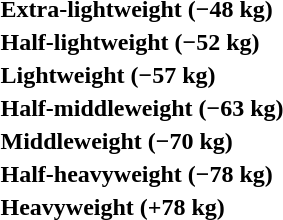<table>
<tr>
<th rowspan=2 style="text-align:left;">Extra-lightweight (−48 kg)</th>
<td rowspan=2></td>
<td rowspan=2></td>
<td></td>
</tr>
<tr>
<td></td>
</tr>
<tr>
<th rowspan=2 style="text-align:left;">Half-lightweight (−52 kg)</th>
<td rowspan=2></td>
<td rowspan=2></td>
<td></td>
</tr>
<tr>
<td></td>
</tr>
<tr>
<th rowspan=2 style="text-align:left;">Lightweight (−57 kg)</th>
<td rowspan=2></td>
<td rowspan=2></td>
<td></td>
</tr>
<tr>
<td></td>
</tr>
<tr>
<th rowspan=2 style="text-align:left;">Half-middleweight (−63 kg)</th>
<td rowspan=2></td>
<td rowspan=2></td>
<td></td>
</tr>
<tr>
<td></td>
</tr>
<tr>
<th rowspan=2 style="text-align:left;">Middleweight (−70 kg)</th>
<td rowspan=2></td>
<td rowspan=2></td>
<td></td>
</tr>
<tr>
<td></td>
</tr>
<tr>
<th rowspan=2 style="text-align:left;">Half-heavyweight (−78 kg)</th>
<td rowspan=2></td>
<td rowspan=2></td>
<td></td>
</tr>
<tr>
<td></td>
</tr>
<tr>
<th rowspan=2 style="text-align:left;">Heavyweight (+78 kg)</th>
<td rowspan=2></td>
<td rowspan=2></td>
<td></td>
</tr>
<tr>
<td></td>
</tr>
</table>
